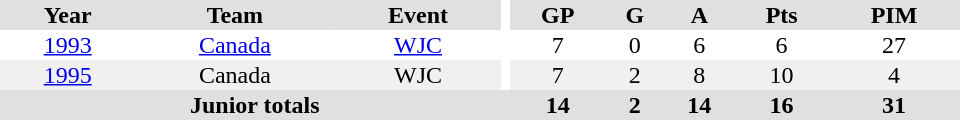<table border="0" cellpadding="1" cellspacing="0" ID="Table3" style="text-align:center; width:40em">
<tr bgcolor="#e0e0e0">
<th>Year</th>
<th>Team</th>
<th>Event</th>
<th rowspan="102" bgcolor="#ffffff"></th>
<th>GP</th>
<th>G</th>
<th>A</th>
<th>Pts</th>
<th>PIM</th>
</tr>
<tr>
<td><a href='#'>1993</a></td>
<td><a href='#'>Canada</a></td>
<td><a href='#'>WJC</a></td>
<td>7</td>
<td>0</td>
<td>6</td>
<td>6</td>
<td>27</td>
</tr>
<tr bgcolor="#f0f0f0">
<td><a href='#'>1995</a></td>
<td>Canada</td>
<td>WJC</td>
<td>7</td>
<td>2</td>
<td>8</td>
<td>10</td>
<td>4</td>
</tr>
<tr bgcolor="#e0e0e0">
<th colspan=4>Junior totals</th>
<th>14</th>
<th>2</th>
<th>14</th>
<th>16</th>
<th>31</th>
</tr>
</table>
